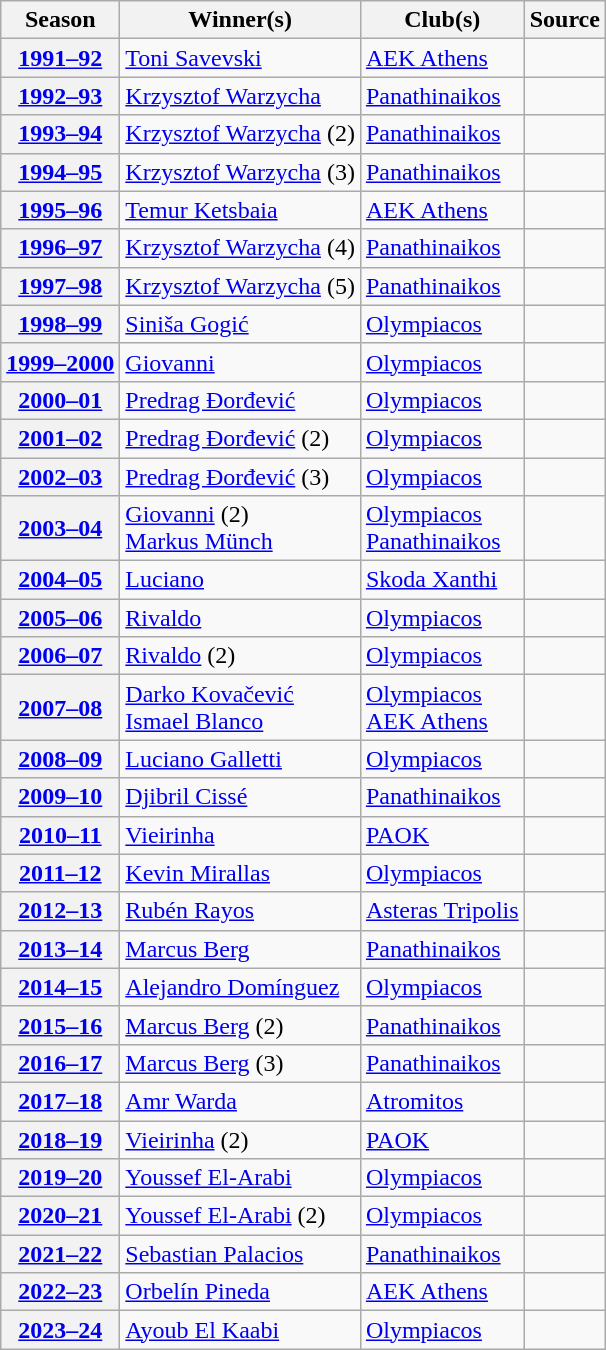<table class="wikitable" style="margin-right: 0;">
<tr text-align:center;">
<th>Season</th>
<th>Winner(s)</th>
<th>Club(s)</th>
<th>Source</th>
</tr>
<tr>
<th><a href='#'>1991–92</a></th>
<td> <a href='#'>Toni Savevski</a></td>
<td><a href='#'>AEK Athens</a></td>
<td align="center"></td>
</tr>
<tr>
<th><a href='#'>1992–93</a></th>
<td> <a href='#'>Krzysztof Warzycha</a></td>
<td><a href='#'>Panathinaikos</a></td>
<td align="center"></td>
</tr>
<tr>
<th><a href='#'>1993–94</a></th>
<td> <a href='#'>Krzysztof Warzycha</a> (2)</td>
<td><a href='#'>Panathinaikos</a></td>
<td align="center"></td>
</tr>
<tr>
<th><a href='#'>1994–95</a></th>
<td> <a href='#'>Krzysztof Warzycha</a> (3)</td>
<td><a href='#'>Panathinaikos</a></td>
<td align="center"></td>
</tr>
<tr>
<th><a href='#'>1995–96</a></th>
<td> <a href='#'>Temur Ketsbaia</a></td>
<td><a href='#'>AEK Athens</a></td>
<td align="center"></td>
</tr>
<tr>
<th><a href='#'>1996–97</a></th>
<td> <a href='#'>Krzysztof Warzycha</a> (4)</td>
<td><a href='#'>Panathinaikos</a></td>
<td align="center"></td>
</tr>
<tr>
<th><a href='#'>1997–98</a></th>
<td> <a href='#'>Krzysztof Warzycha</a> (5)</td>
<td><a href='#'>Panathinaikos</a></td>
<td align="center"></td>
</tr>
<tr>
<th><a href='#'>1998–99</a></th>
<td> <a href='#'>Siniša Gogić</a></td>
<td><a href='#'>Olympiacos</a></td>
<td align="center"></td>
</tr>
<tr>
<th><a href='#'>1999–2000</a></th>
<td> <a href='#'>Giovanni</a></td>
<td><a href='#'>Olympiacos</a></td>
<td align="center"></td>
</tr>
<tr>
<th><a href='#'>2000–01</a></th>
<td> <a href='#'>Predrag Đorđević</a></td>
<td><a href='#'>Olympiacos</a></td>
<td align="center"></td>
</tr>
<tr>
<th><a href='#'>2001–02</a></th>
<td> <a href='#'>Predrag Đorđević</a> (2)</td>
<td><a href='#'>Olympiacos</a></td>
<td align="center"></td>
</tr>
<tr>
<th><a href='#'>2002–03</a></th>
<td> <a href='#'>Predrag Đorđević</a> (3)</td>
<td><a href='#'>Olympiacos</a></td>
<td align="center"></td>
</tr>
<tr>
<th><a href='#'>2003–04</a></th>
<td> <a href='#'>Giovanni</a> (2)<br> <a href='#'>Markus Münch</a></td>
<td><a href='#'>Olympiacos</a><br><a href='#'>Panathinaikos</a></td>
<td align="center"></td>
</tr>
<tr>
<th><a href='#'>2004–05</a></th>
<td> <a href='#'>Luciano</a></td>
<td><a href='#'>Skoda Xanthi</a></td>
<td align="center"></td>
</tr>
<tr>
<th><a href='#'>2005–06</a></th>
<td> <a href='#'>Rivaldo</a></td>
<td><a href='#'>Olympiacos</a></td>
<td align="center"></td>
</tr>
<tr>
<th><a href='#'>2006–07</a></th>
<td> <a href='#'>Rivaldo</a> (2)</td>
<td><a href='#'>Olympiacos</a></td>
<td align="center"></td>
</tr>
<tr>
<th><a href='#'>2007–08</a></th>
<td> <a href='#'>Darko Kovačević</a><br> <a href='#'>Ismael Blanco</a></td>
<td><a href='#'>Olympiacos</a><br><a href='#'>AEK Athens</a></td>
<td align="center"></td>
</tr>
<tr>
<th><a href='#'>2008–09</a></th>
<td> <a href='#'>Luciano Galletti</a></td>
<td><a href='#'>Olympiacos</a></td>
<td align="center"></td>
</tr>
<tr>
<th><a href='#'>2009–10</a></th>
<td> <a href='#'>Djibril Cissé</a></td>
<td><a href='#'>Panathinaikos</a></td>
<td align="center"></td>
</tr>
<tr>
<th><a href='#'>2010–11</a></th>
<td> <a href='#'>Vieirinha</a></td>
<td><a href='#'>PAOK</a></td>
<td align="center"></td>
</tr>
<tr>
<th><a href='#'>2011–12</a></th>
<td> <a href='#'>Kevin Mirallas</a></td>
<td><a href='#'>Olympiacos</a></td>
<td align="center"></td>
</tr>
<tr>
<th><a href='#'>2012–13</a></th>
<td> <a href='#'>Rubén Rayos</a></td>
<td><a href='#'>Asteras Tripolis</a></td>
<td align="center"></td>
</tr>
<tr>
<th><a href='#'>2013–14</a></th>
<td> <a href='#'>Marcus Berg</a></td>
<td><a href='#'>Panathinaikos</a></td>
<td align="center"></td>
</tr>
<tr>
<th><a href='#'>2014–15</a></th>
<td> <a href='#'>Alejandro Domínguez</a></td>
<td><a href='#'>Olympiacos</a></td>
<td align="center"></td>
</tr>
<tr>
<th><a href='#'>2015–16</a></th>
<td> <a href='#'>Marcus Berg</a> (2)</td>
<td><a href='#'>Panathinaikos</a></td>
<td align="center"></td>
</tr>
<tr>
<th><a href='#'>2016–17</a></th>
<td> <a href='#'>Marcus Berg</a> (3)</td>
<td><a href='#'>Panathinaikos</a></td>
<td align="center"></td>
</tr>
<tr>
<th><a href='#'>2017–18</a></th>
<td> <a href='#'>Amr Warda</a></td>
<td><a href='#'>Atromitos</a></td>
<td align="center"></td>
</tr>
<tr>
<th><a href='#'>2018–19</a></th>
<td> <a href='#'>Vieirinha</a> (2)</td>
<td><a href='#'>PAOK</a></td>
<td align="center"></td>
</tr>
<tr>
<th><a href='#'>2019–20</a></th>
<td> <a href='#'>Youssef El-Arabi</a></td>
<td><a href='#'>Olympiacos</a></td>
<td align="center"></td>
</tr>
<tr>
<th><a href='#'>2020–21</a></th>
<td> <a href='#'>Youssef El-Arabi</a> (2)</td>
<td><a href='#'>Olympiacos</a></td>
<td align="center"></td>
</tr>
<tr>
<th><a href='#'>2021–22</a></th>
<td> <a href='#'>Sebastian Palacios</a></td>
<td><a href='#'>Panathinaikos</a></td>
<td align="center"></td>
</tr>
<tr>
<th><a href='#'>2022–23</a></th>
<td> <a href='#'>Orbelín Pineda</a></td>
<td><a href='#'>AEK Athens</a></td>
<td align="center"></td>
</tr>
<tr>
<th><a href='#'>2023–24</a></th>
<td> <a href='#'>Ayoub El Kaabi</a></td>
<td><a href='#'>Olympiacos</a></td>
<td align="center"></td>
</tr>
</table>
